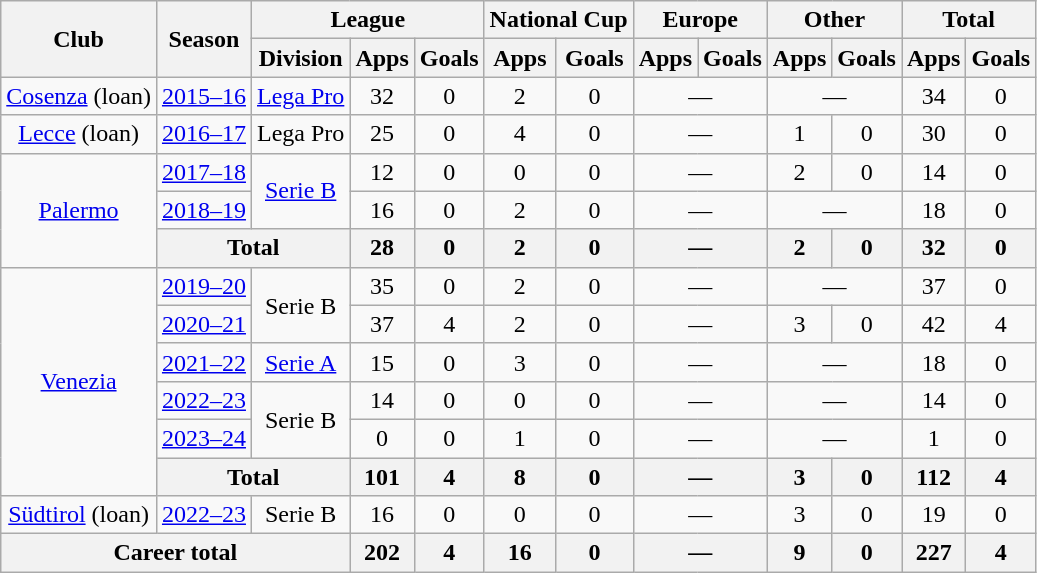<table class="wikitable" style="text-align:center">
<tr>
<th rowspan="2">Club</th>
<th rowspan="2">Season</th>
<th colspan="3">League</th>
<th colspan="2">National Cup</th>
<th colspan="2">Europe</th>
<th colspan="2">Other</th>
<th colspan="2">Total</th>
</tr>
<tr>
<th>Division</th>
<th>Apps</th>
<th>Goals</th>
<th>Apps</th>
<th>Goals</th>
<th>Apps</th>
<th>Goals</th>
<th>Apps</th>
<th>Goals</th>
<th>Apps</th>
<th>Goals</th>
</tr>
<tr>
<td><a href='#'>Cosenza</a> (loan)</td>
<td><a href='#'>2015–16</a></td>
<td><a href='#'>Lega Pro</a></td>
<td>32</td>
<td>0</td>
<td>2</td>
<td>0</td>
<td colspan="2">—</td>
<td colspan="2">—</td>
<td>34</td>
<td>0</td>
</tr>
<tr>
<td><a href='#'>Lecce</a> (loan)</td>
<td><a href='#'>2016–17</a></td>
<td>Lega Pro</td>
<td>25</td>
<td>0</td>
<td>4</td>
<td>0</td>
<td colspan="2">—</td>
<td>1</td>
<td>0</td>
<td>30</td>
<td>0</td>
</tr>
<tr>
<td rowspan="3"><a href='#'>Palermo</a></td>
<td><a href='#'>2017–18</a></td>
<td rowspan="2"><a href='#'>Serie B</a></td>
<td>12</td>
<td>0</td>
<td>0</td>
<td>0</td>
<td colspan="2">—</td>
<td>2</td>
<td>0</td>
<td>14</td>
<td>0</td>
</tr>
<tr>
<td><a href='#'>2018–19</a></td>
<td>16</td>
<td>0</td>
<td>2</td>
<td>0</td>
<td colspan="2">—</td>
<td colspan="2">—</td>
<td>18</td>
<td>0</td>
</tr>
<tr>
<th colspan="2">Total</th>
<th>28</th>
<th>0</th>
<th>2</th>
<th>0</th>
<th colspan="2">—</th>
<th>2</th>
<th>0</th>
<th>32</th>
<th>0</th>
</tr>
<tr>
<td rowspan="6"><a href='#'>Venezia</a></td>
<td><a href='#'>2019–20</a></td>
<td rowspan="2">Serie B</td>
<td>35</td>
<td>0</td>
<td>2</td>
<td>0</td>
<td colspan="2">—</td>
<td colspan="2">—</td>
<td>37</td>
<td>0</td>
</tr>
<tr>
<td><a href='#'>2020–21</a></td>
<td>37</td>
<td>4</td>
<td>2</td>
<td>0</td>
<td colspan="2">—</td>
<td>3</td>
<td>0</td>
<td>42</td>
<td>4</td>
</tr>
<tr>
<td><a href='#'>2021–22</a></td>
<td><a href='#'>Serie A</a></td>
<td>15</td>
<td>0</td>
<td>3</td>
<td>0</td>
<td colspan="2">—</td>
<td colspan="2">—</td>
<td>18</td>
<td>0</td>
</tr>
<tr>
<td><a href='#'>2022–23</a></td>
<td rowspan="2">Serie B</td>
<td>14</td>
<td>0</td>
<td>0</td>
<td>0</td>
<td colspan="2">—</td>
<td colspan="2">—</td>
<td>14</td>
<td>0</td>
</tr>
<tr>
<td><a href='#'>2023–24</a></td>
<td>0</td>
<td>0</td>
<td>1</td>
<td>0</td>
<td colspan="2">—</td>
<td colspan="2">—</td>
<td>1</td>
<td>0</td>
</tr>
<tr>
<th colspan="2">Total</th>
<th>101</th>
<th>4</th>
<th>8</th>
<th>0</th>
<th colspan="2">—</th>
<th>3</th>
<th>0</th>
<th>112</th>
<th>4</th>
</tr>
<tr>
<td><a href='#'>Südtirol</a> (loan)</td>
<td><a href='#'>2022–23</a></td>
<td>Serie B</td>
<td>16</td>
<td>0</td>
<td>0</td>
<td>0</td>
<td colspan="2">—</td>
<td>3</td>
<td>0</td>
<td>19</td>
<td>0</td>
</tr>
<tr>
<th colspan="3">Career total</th>
<th>202</th>
<th>4</th>
<th>16</th>
<th>0</th>
<th colspan="2">—</th>
<th>9</th>
<th>0</th>
<th>227</th>
<th>4</th>
</tr>
</table>
